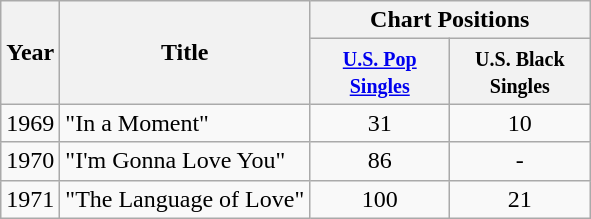<table class="wikitable">
<tr>
<th rowspan="2">Year</th>
<th rowspan="2">Title</th>
<th colspan="2">Chart Positions</th>
</tr>
<tr>
<th width="86"><small><a href='#'>U.S. Pop Singles</a></small></th>
<th width="86"><small>U.S. Black Singles</small></th>
</tr>
<tr>
<td>1969</td>
<td>"In a Moment"</td>
<td align="center">31</td>
<td align="center">10</td>
</tr>
<tr>
<td>1970</td>
<td>"I'm Gonna Love You"</td>
<td align="center">86</td>
<td align="center">-</td>
</tr>
<tr>
<td>1971</td>
<td>"The Language of Love"</td>
<td align="center">100</td>
<td align="center">21</td>
</tr>
</table>
